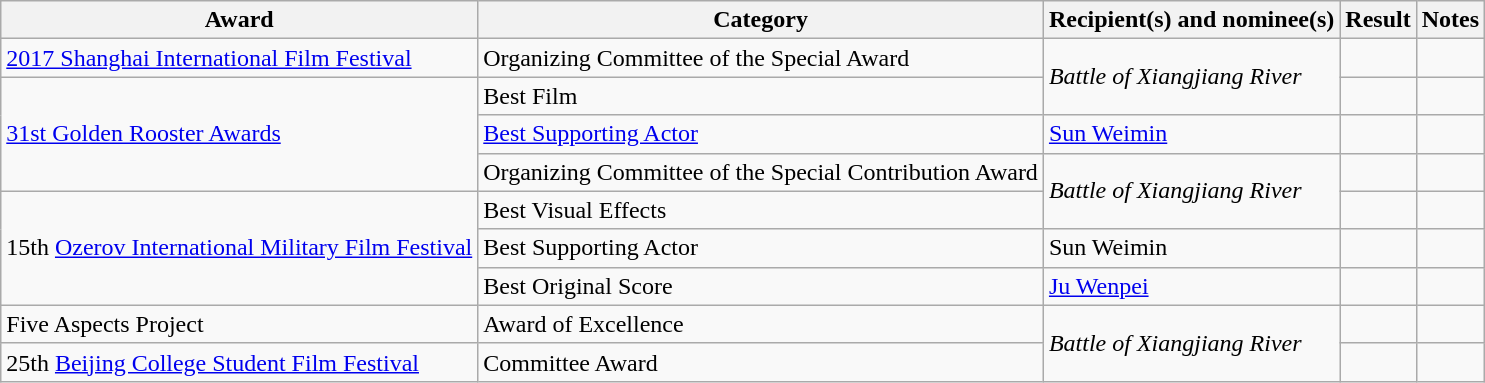<table class="wikitable">
<tr>
<th>Award</th>
<th>Category</th>
<th>Recipient(s) and nominee(s)</th>
<th>Result</th>
<th>Notes</th>
</tr>
<tr>
<td rowspan="1"><a href='#'>2017 Shanghai International Film Festival</a></td>
<td>Organizing Committee of the Special Award</td>
<td rowspan=2><em>Battle of Xiangjiang River</em></td>
<td></td>
<td></td>
</tr>
<tr>
<td rowspan="3"><a href='#'>31st Golden Rooster Awards</a></td>
<td>Best Film</td>
<td></td>
<td></td>
</tr>
<tr>
<td><a href='#'>Best Supporting Actor</a></td>
<td><a href='#'>Sun Weimin</a></td>
<td></td>
<td></td>
</tr>
<tr>
<td>Organizing Committee of the Special Contribution Award</td>
<td rowspan=2><em>Battle of Xiangjiang River</em></td>
<td></td>
<td></td>
</tr>
<tr>
<td rowspan="3">15th <a href='#'>Ozerov International Military Film Festival</a></td>
<td>Best Visual Effects</td>
<td></td>
<td></td>
</tr>
<tr>
<td>Best Supporting Actor</td>
<td>Sun Weimin</td>
<td></td>
<td></td>
</tr>
<tr>
<td>Best Original Score</td>
<td><a href='#'>Ju Wenpei</a></td>
<td></td>
<td></td>
</tr>
<tr>
<td rowspan="1">Five Aspects Project</td>
<td>Award of Excellence</td>
<td rowspan=2><em>Battle of Xiangjiang River</em></td>
<td></td>
<td></td>
</tr>
<tr>
<td>25th <a href='#'>Beijing College Student Film Festival</a></td>
<td>Committee Award</td>
<td></td>
<td></td>
</tr>
</table>
